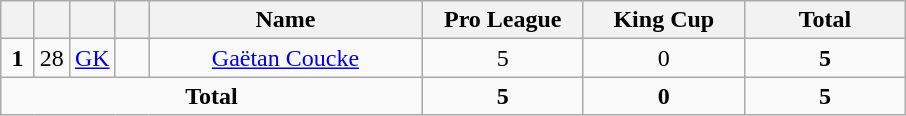<table class="wikitable" style="text-align:center">
<tr>
<th width=15></th>
<th width=15></th>
<th width=15></th>
<th width=15></th>
<th width=175>Name</th>
<th width=100>Pro League</th>
<th width=100>King Cup</th>
<th width=100>Total</th>
</tr>
<tr>
<td rowspan="1"><strong>1</strong></td>
<td>28</td>
<td><a href='#'>GK</a></td>
<td></td>
<td><a href='#'>Gaëtan Coucke</a></td>
<td>5</td>
<td>0</td>
<td><strong>5</strong></td>
</tr>
<tr>
<td colspan="5"><strong>Total</strong></td>
<td><strong>5</strong></td>
<td><strong>0</strong></td>
<td><strong>5</strong></td>
</tr>
</table>
